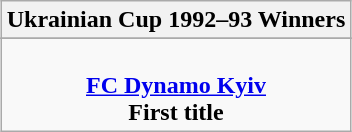<table class="wikitable" style="text-align: center; margin: 0 auto;">
<tr>
<th>Ukrainian Cup 1992–93 Winners</th>
</tr>
<tr>
</tr>
<tr>
<td><br><strong><a href='#'>FC Dynamo Kyiv</a></strong><br><strong>First title</strong></td>
</tr>
</table>
